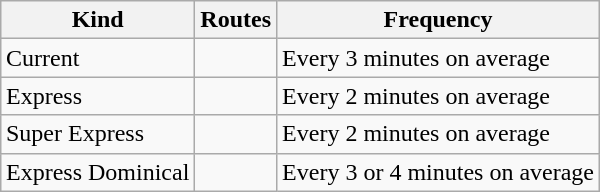<table class="wikitable" style="margin-left: auto; margin-right: auto; border: none;">
<tr>
<th>Kind</th>
<th>Routes</th>
<th>Frequency</th>
</tr>
<tr>
<td>Current</td>
<td>  </td>
<td>Every 3 minutes on average</td>
</tr>
<tr>
<td>Express</td>
<td>     </td>
<td>Every 2 minutes on average</td>
</tr>
<tr>
<td>Super Express</td>
<td></td>
<td>Every 2 minutes on average</td>
</tr>
<tr>
<td>Express Dominical</td>
<td></td>
<td>Every 3 or 4 minutes on average</td>
</tr>
</table>
